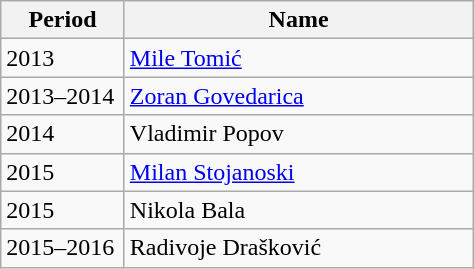<table class="wikitable">
<tr>
<th width="75">Period</th>
<th width="225">Name</th>
</tr>
<tr>
<td>2013</td>
<td> <a href='#'>Mile Tomić</a></td>
</tr>
<tr>
<td>2013–2014</td>
<td> <a href='#'>Zoran Govedarica</a></td>
</tr>
<tr>
<td>2014</td>
<td> Vladimir Popov</td>
</tr>
<tr>
<td>2015</td>
<td> <a href='#'>Milan Stojanoski</a></td>
</tr>
<tr>
<td>2015</td>
<td> Nikola Bala</td>
</tr>
<tr>
<td>2015–2016</td>
<td> Radivoje Drašković</td>
</tr>
</table>
